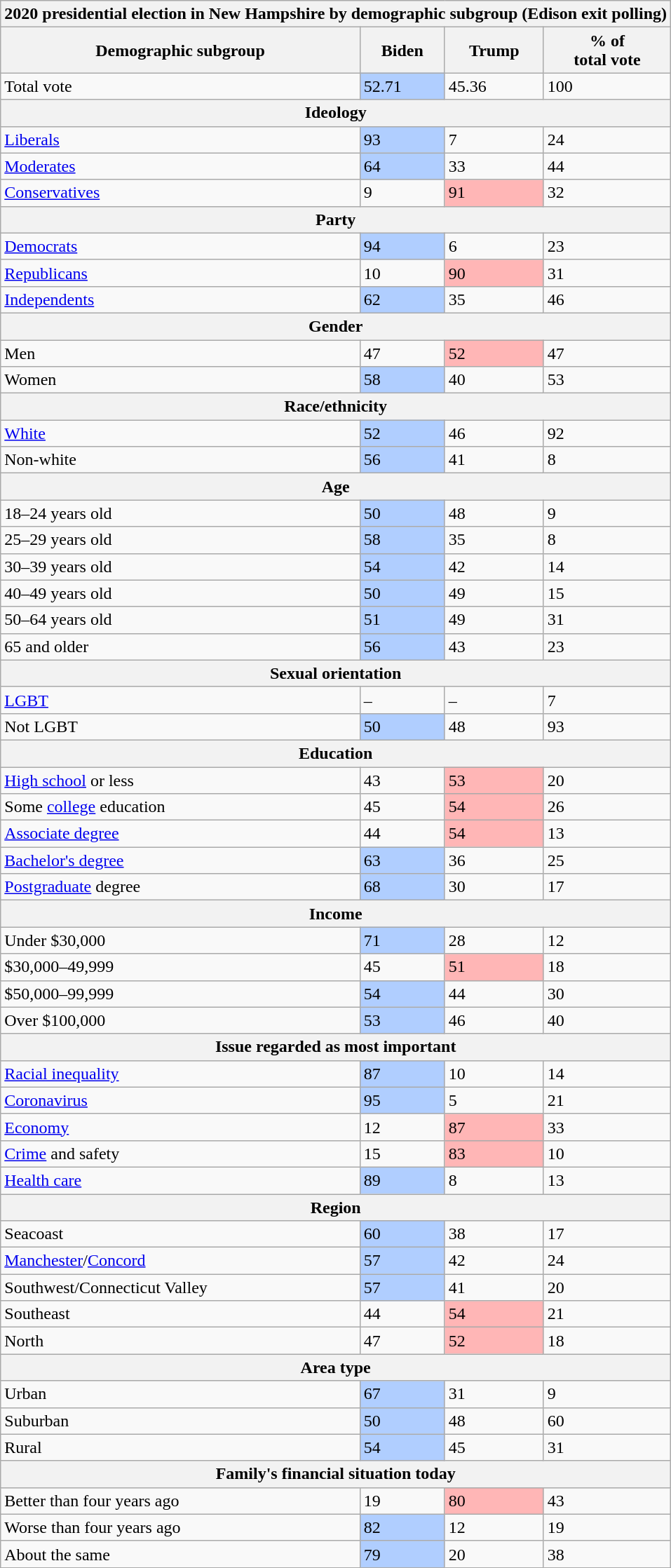<table class="wikitable sortable">
<tr>
<th colspan="4">2020 presidential election in New Hampshire by demographic subgroup (Edison exit polling)</th>
</tr>
<tr>
<th>Demographic subgroup</th>
<th>Biden</th>
<th>Trump</th>
<th>% of<br>total vote</th>
</tr>
<tr>
<td>Total vote</td>
<td style="text-align:left; background:#b0ceff;">52.71</td>
<td>45.36</td>
<td>100</td>
</tr>
<tr>
<th colspan="4">Ideology</th>
</tr>
<tr>
<td><a href='#'>Liberals</a></td>
<td style="text-align:left; background:#b0ceff;">93</td>
<td>7</td>
<td>24</td>
</tr>
<tr>
<td><a href='#'>Moderates</a></td>
<td style="text-align:left; background:#b0ceff;">64</td>
<td>33</td>
<td>44</td>
</tr>
<tr>
<td><a href='#'>Conservatives</a></td>
<td>9</td>
<td style="text-align:left; background:#ffb6b6;">91</td>
<td>32</td>
</tr>
<tr>
<th colspan="4">Party</th>
</tr>
<tr>
<td><a href='#'>Democrats</a></td>
<td style="text-align:left; background:#b0ceff;">94</td>
<td>6</td>
<td>23</td>
</tr>
<tr>
<td><a href='#'>Republicans</a></td>
<td>10</td>
<td style="text-align:left; background:#ffb6b6;">90</td>
<td>31</td>
</tr>
<tr>
<td><a href='#'>Independents</a></td>
<td style="text-align:left; background:#b0ceff;">62</td>
<td>35</td>
<td>46</td>
</tr>
<tr>
<th colspan="4">Gender</th>
</tr>
<tr>
<td>Men</td>
<td>47</td>
<td style="text-align:left; background:#ffb6b6;">52</td>
<td>47</td>
</tr>
<tr>
<td>Women</td>
<td style="text-align:left; background:#b0ceff;">58</td>
<td>40</td>
<td>53</td>
</tr>
<tr>
<th colspan="4">Race/ethnicity</th>
</tr>
<tr>
<td><a href='#'>White</a></td>
<td style="text-align:left; background:#b0ceff;">52</td>
<td>46</td>
<td>92</td>
</tr>
<tr>
<td>Non-white</td>
<td style="text-align:left; background:#b0ceff;">56</td>
<td>41</td>
<td>8</td>
</tr>
<tr>
<th colspan="4">Age</th>
</tr>
<tr>
<td>18–24 years old</td>
<td style="text-align:left; background:#b0ceff;">50</td>
<td>48</td>
<td>9</td>
</tr>
<tr>
<td>25–29 years old</td>
<td style="text-align:left; background:#b0ceff;">58</td>
<td>35</td>
<td>8</td>
</tr>
<tr>
<td>30–39 years old</td>
<td style="text-align:left; background:#b0ceff;">54</td>
<td>42</td>
<td>14</td>
</tr>
<tr>
<td>40–49 years old</td>
<td style="text-align:left; background:#b0ceff;">50</td>
<td>49</td>
<td>15</td>
</tr>
<tr>
<td>50–64 years old</td>
<td style="text-align:left; background:#b0ceff;">51</td>
<td>49</td>
<td>31</td>
</tr>
<tr>
<td>65 and older</td>
<td style="text-align:left; background:#b0ceff;">56</td>
<td>43</td>
<td>23</td>
</tr>
<tr>
<th colspan="4">Sexual orientation</th>
</tr>
<tr>
<td><a href='#'>LGBT</a></td>
<td>–</td>
<td>–</td>
<td>7</td>
</tr>
<tr>
<td>Not LGBT</td>
<td style="text-align:left; background:#b0ceff;">50</td>
<td>48</td>
<td>93</td>
</tr>
<tr>
<th colspan="4">Education</th>
</tr>
<tr>
<td><a href='#'>High school</a> or less</td>
<td>43</td>
<td style="text-align:left; background:#ffb6b6;">53</td>
<td>20</td>
</tr>
<tr>
<td>Some <a href='#'>college</a> education</td>
<td>45</td>
<td style="text-align:left; background:#ffb6b6;">54</td>
<td>26</td>
</tr>
<tr>
<td><a href='#'>Associate degree</a></td>
<td>44</td>
<td style="text-align:left; background:#ffb6b6;">54</td>
<td>13</td>
</tr>
<tr>
<td><a href='#'>Bachelor's degree</a></td>
<td style="text-align:left; background:#b0ceff;">63</td>
<td>36</td>
<td>25</td>
</tr>
<tr>
<td><a href='#'>Postgraduate</a> degree</td>
<td style="text-align:left; background:#b0ceff;">68</td>
<td>30</td>
<td>17</td>
</tr>
<tr>
<th colspan="4">Income</th>
</tr>
<tr>
<td>Under $30,000</td>
<td style="text-align:left; background:#b0ceff;">71</td>
<td>28</td>
<td>12</td>
</tr>
<tr>
<td>$30,000–49,999</td>
<td>45</td>
<td style="text-align:left; background:#ffb6b6;">51</td>
<td>18</td>
</tr>
<tr>
<td>$50,000–99,999</td>
<td style="text-align:left; background:#b0ceff;">54</td>
<td>44</td>
<td>30</td>
</tr>
<tr>
<td>Over $100,000</td>
<td style="text-align:left; background:#b0ceff;">53</td>
<td>46</td>
<td>40</td>
</tr>
<tr>
<th colspan="4">Issue regarded as most important</th>
</tr>
<tr>
<td><a href='#'>Racial inequality</a></td>
<td style="text-align:left; background:#b0ceff;">87</td>
<td>10</td>
<td>14</td>
</tr>
<tr>
<td><a href='#'>Coronavirus</a></td>
<td style="text-align:left; background:#b0ceff;">95</td>
<td>5</td>
<td>21</td>
</tr>
<tr>
<td><a href='#'>Economy</a></td>
<td>12</td>
<td style="text-align:left; background:#ffb6b6;">87</td>
<td>33</td>
</tr>
<tr>
<td><a href='#'>Crime</a> and safety</td>
<td>15</td>
<td style="text-align:left; background:#ffb6b6;">83</td>
<td>10</td>
</tr>
<tr>
<td><a href='#'>Health care</a></td>
<td style="text-align:left; background:#b0ceff;">89</td>
<td>8</td>
<td>13</td>
</tr>
<tr>
<th colspan="4">Region</th>
</tr>
<tr>
<td>Seacoast</td>
<td style="text-align:left; background:#b0ceff;">60</td>
<td>38</td>
<td>17</td>
</tr>
<tr>
<td><a href='#'>Manchester</a>/<a href='#'>Concord</a></td>
<td style="text-align:left; background:#b0ceff;">57</td>
<td>42</td>
<td>24</td>
</tr>
<tr>
<td>Southwest/Connecticut Valley</td>
<td style="text-align:left; background:#b0ceff;">57</td>
<td>41</td>
<td>20</td>
</tr>
<tr>
<td>Southeast</td>
<td>44</td>
<td style="text-align:left; background:#ffb6b6;">54</td>
<td>21</td>
</tr>
<tr>
<td>North</td>
<td>47</td>
<td style="text-align:left; background:#ffb6b6;">52</td>
<td>18</td>
</tr>
<tr>
<th colspan="4">Area type</th>
</tr>
<tr>
<td>Urban</td>
<td style="text-align:left; background:#b0ceff;">67</td>
<td>31</td>
<td>9</td>
</tr>
<tr>
<td>Suburban</td>
<td style="text-align:left; background:#b0ceff;">50</td>
<td>48</td>
<td>60</td>
</tr>
<tr>
<td>Rural</td>
<td style="text-align:left; background:#b0ceff;">54</td>
<td>45</td>
<td>31</td>
</tr>
<tr>
<th colspan="4">Family's financial situation today</th>
</tr>
<tr>
<td>Better than four years ago</td>
<td>19</td>
<td style="text-align:left; background:#ffb6b6;">80</td>
<td>43</td>
</tr>
<tr>
<td>Worse than four years ago</td>
<td style="text-align:left; background:#b0ceff;">82</td>
<td>12</td>
<td>19</td>
</tr>
<tr>
<td>About the same</td>
<td style="text-align:left; background:#b0ceff;">79</td>
<td>20</td>
<td>38</td>
</tr>
</table>
